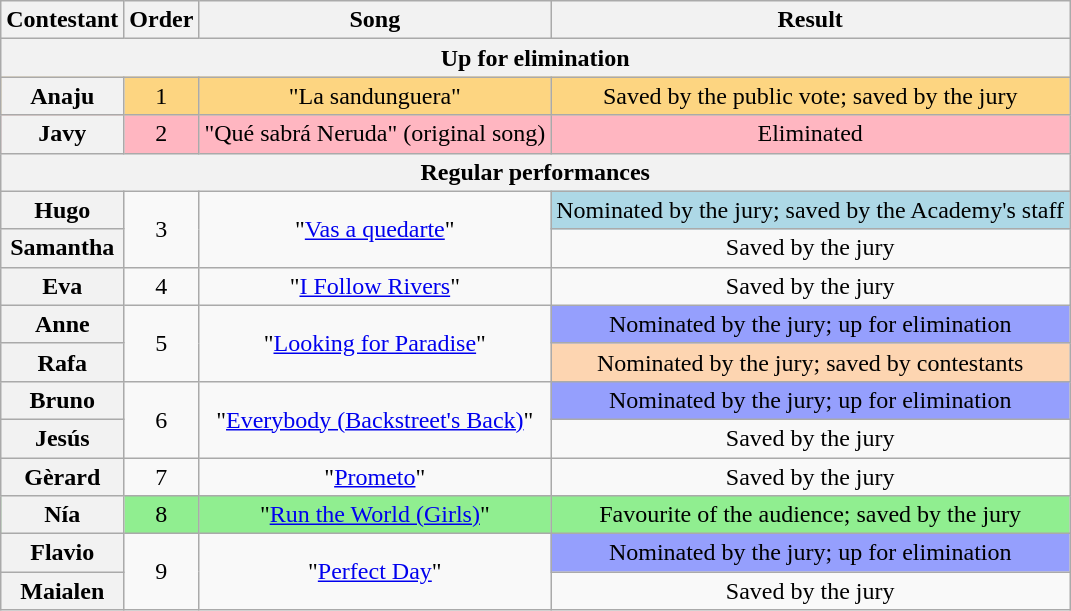<table class="wikitable sortable plainrowheaders" style="text-align:center;">
<tr>
<th scope="col">Contestant</th>
<th scope="col">Order</th>
<th scope="col">Song</th>
<th scope="col">Result</th>
</tr>
<tr>
<th colspan="4">Up for elimination</th>
</tr>
<tr bgcolor=#fdd581>
<th scope="row">Anaju</th>
<td>1</td>
<td>"La sandunguera"</td>
<td>Saved by the public vote; saved by the jury</td>
</tr>
<tr bgcolor=lightpink>
<th scope="row">Javy</th>
<td>2</td>
<td>"Qué sabrá Neruda" (original song)</td>
<td>Eliminated</td>
</tr>
<tr>
<th colspan="4">Regular performances</th>
</tr>
<tr>
<th scope="row">Hugo</th>
<td rowspan=2>3</td>
<td rowspan=2>"<a href='#'>Vas a quedarte</a>"</td>
<td bgcolor=lightblue>Nominated by the jury; saved by the Academy's staff</td>
</tr>
<tr>
<th scope="row">Samantha</th>
<td>Saved by the jury</td>
</tr>
<tr>
<th scope="row">Eva</th>
<td>4</td>
<td>"<a href='#'>I Follow Rivers</a>"</td>
<td>Saved by the jury</td>
</tr>
<tr>
<th scope="row">Anne</th>
<td rowspan=2>5</td>
<td rowspan=2>"<a href='#'>Looking for Paradise</a>"</td>
<td bgcolor=#959ffd>Nominated by the jury; up for elimination</td>
</tr>
<tr>
<th scope="row">Rafa</th>
<td bgcolor=#fdd5b1>Nominated by the jury; saved by contestants</td>
</tr>
<tr>
<th scope="row">Bruno</th>
<td rowspan=2>6</td>
<td rowspan=2>"<a href='#'>Everybody (Backstreet's Back)</a>"</td>
<td bgcolor=#959ffd>Nominated by the jury; up for elimination</td>
</tr>
<tr>
<th scope="row">Jesús</th>
<td>Saved by the jury</td>
</tr>
<tr>
<th scope="row">Gèrard</th>
<td>7</td>
<td>"<a href='#'>Prometo</a>"</td>
<td>Saved by the jury</td>
</tr>
<tr bgcolor=lightgreen>
<th scope="row">Nía</th>
<td>8</td>
<td>"<a href='#'>Run the World (Girls)</a>"</td>
<td>Favourite of the audience; saved by the jury</td>
</tr>
<tr>
<th scope="row">Flavio</th>
<td rowspan=2>9</td>
<td rowspan=2>"<a href='#'>Perfect Day</a>"</td>
<td bgcolor=#959ffd>Nominated by the jury; up for elimination</td>
</tr>
<tr>
<th scope="row">Maialen</th>
<td>Saved by the jury</td>
</tr>
</table>
